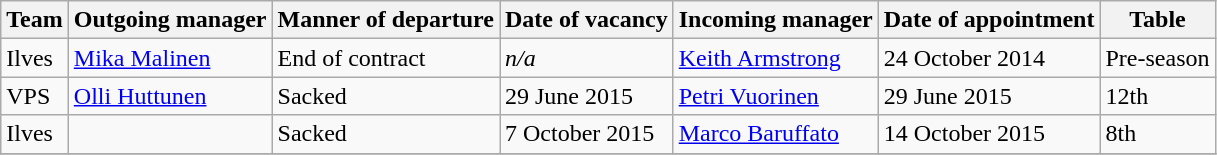<table class="wikitable">
<tr>
<th>Team</th>
<th>Outgoing manager</th>
<th>Manner of departure</th>
<th>Date of vacancy</th>
<th>Incoming manager</th>
<th>Date of appointment</th>
<th>Table</th>
</tr>
<tr>
<td>Ilves</td>
<td> <a href='#'>Mika Malinen</a></td>
<td>End of contract</td>
<td><em>n/a</em></td>
<td> <a href='#'>Keith Armstrong</a></td>
<td>24 October 2014</td>
<td>Pre-season</td>
</tr>
<tr>
<td>VPS</td>
<td> <a href='#'>Olli Huttunen</a></td>
<td>Sacked</td>
<td>29 June 2015</td>
<td> <a href='#'>Petri Vuorinen</a></td>
<td>29 June 2015</td>
<td>12th</td>
</tr>
<tr>
<td>Ilves</td>
<td> </td>
<td>Sacked</td>
<td>7 October 2015</td>
<td> <a href='#'>Marco Baruffato</a></td>
<td>14 October 2015</td>
<td>8th</td>
</tr>
<tr>
</tr>
</table>
